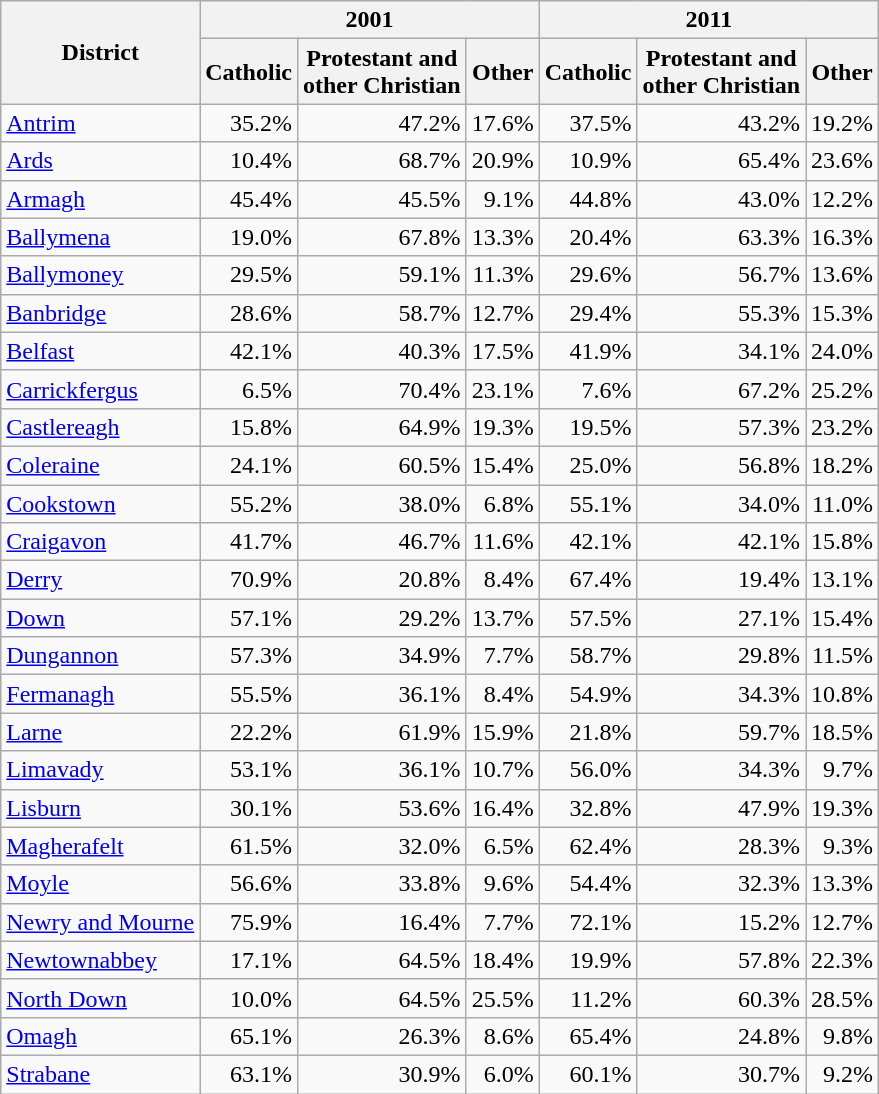<table class="wikitable sortable" style="text-align:right">
<tr>
<th rowspan="2">District</th>
<th colspan="3">2001</th>
<th colspan="3">2011</th>
</tr>
<tr>
<th>Catholic</th>
<th>Protestant and<br>other Christian</th>
<th>Other</th>
<th>Catholic</th>
<th>Protestant and<br>other Christian</th>
<th>Other</th>
</tr>
<tr>
<td style="text-align:left"><a href='#'>Antrim</a></td>
<td>35.2%</td>
<td>47.2%</td>
<td>17.6%</td>
<td>37.5%</td>
<td>43.2%</td>
<td>19.2%</td>
</tr>
<tr>
<td style="text-align:left"><a href='#'>Ards</a></td>
<td>10.4%</td>
<td>68.7%</td>
<td>20.9%</td>
<td>10.9%</td>
<td>65.4%</td>
<td>23.6%</td>
</tr>
<tr>
<td style="text-align:left"><a href='#'>Armagh</a></td>
<td>45.4%</td>
<td>45.5%</td>
<td>9.1%</td>
<td>44.8%</td>
<td>43.0%</td>
<td>12.2%</td>
</tr>
<tr>
<td style="text-align:left"><a href='#'>Ballymena</a></td>
<td>19.0%</td>
<td>67.8%</td>
<td>13.3%</td>
<td>20.4%</td>
<td>63.3%</td>
<td>16.3%</td>
</tr>
<tr>
<td style="text-align:left"><a href='#'>Ballymoney</a></td>
<td>29.5%</td>
<td>59.1%</td>
<td>11.3%</td>
<td>29.6%</td>
<td>56.7%</td>
<td>13.6%</td>
</tr>
<tr>
<td style="text-align:left"><a href='#'>Banbridge</a></td>
<td>28.6%</td>
<td>58.7%</td>
<td>12.7%</td>
<td>29.4%</td>
<td>55.3%</td>
<td>15.3%</td>
</tr>
<tr>
<td style="text-align:left"><a href='#'>Belfast</a></td>
<td>42.1%</td>
<td>40.3%</td>
<td>17.5%</td>
<td>41.9%</td>
<td>34.1%</td>
<td>24.0%</td>
</tr>
<tr>
<td style="text-align:left"><a href='#'>Carrickfergus</a></td>
<td>6.5%</td>
<td>70.4%</td>
<td>23.1%</td>
<td>7.6%</td>
<td>67.2%</td>
<td>25.2%</td>
</tr>
<tr>
<td style="text-align:left"><a href='#'>Castlereagh</a></td>
<td>15.8%</td>
<td>64.9%</td>
<td>19.3%</td>
<td>19.5%</td>
<td>57.3%</td>
<td>23.2%</td>
</tr>
<tr>
<td style="text-align:left"><a href='#'>Coleraine</a></td>
<td>24.1%</td>
<td>60.5%</td>
<td>15.4%</td>
<td>25.0%</td>
<td>56.8%</td>
<td>18.2%</td>
</tr>
<tr>
<td style="text-align:left"><a href='#'>Cookstown</a></td>
<td>55.2%</td>
<td>38.0%</td>
<td>6.8%</td>
<td>55.1%</td>
<td>34.0%</td>
<td>11.0%</td>
</tr>
<tr>
<td style="text-align:left"><a href='#'>Craigavon</a></td>
<td>41.7%</td>
<td>46.7%</td>
<td>11.6%</td>
<td>42.1%</td>
<td>42.1%</td>
<td>15.8%</td>
</tr>
<tr>
<td style="text-align:left"><a href='#'>Derry</a></td>
<td>70.9%</td>
<td>20.8%</td>
<td>8.4%</td>
<td>67.4%</td>
<td>19.4%</td>
<td>13.1%</td>
</tr>
<tr>
<td style="text-align:left"><a href='#'>Down</a></td>
<td>57.1%</td>
<td>29.2%</td>
<td>13.7%</td>
<td>57.5%</td>
<td>27.1%</td>
<td>15.4%</td>
</tr>
<tr>
<td style="text-align:left"><a href='#'>Dungannon</a></td>
<td>57.3%</td>
<td>34.9%</td>
<td>7.7%</td>
<td>58.7%</td>
<td>29.8%</td>
<td>11.5%</td>
</tr>
<tr>
<td style="text-align:left"><a href='#'>Fermanagh</a></td>
<td>55.5%</td>
<td>36.1%</td>
<td>8.4%</td>
<td>54.9%</td>
<td>34.3%</td>
<td>10.8%</td>
</tr>
<tr>
<td style="text-align:left"><a href='#'>Larne</a></td>
<td>22.2%</td>
<td>61.9%</td>
<td>15.9%</td>
<td>21.8%</td>
<td>59.7%</td>
<td>18.5%</td>
</tr>
<tr>
<td style="text-align:left"><a href='#'>Limavady</a></td>
<td>53.1%</td>
<td>36.1%</td>
<td>10.7%</td>
<td>56.0%</td>
<td>34.3%</td>
<td>9.7%</td>
</tr>
<tr>
<td style="text-align:left"><a href='#'>Lisburn</a></td>
<td>30.1%</td>
<td>53.6%</td>
<td>16.4%</td>
<td>32.8%</td>
<td>47.9%</td>
<td>19.3%</td>
</tr>
<tr>
<td style="text-align:left"><a href='#'>Magherafelt</a></td>
<td>61.5%</td>
<td>32.0%</td>
<td>6.5%</td>
<td>62.4%</td>
<td>28.3%</td>
<td>9.3%</td>
</tr>
<tr>
<td style="text-align:left"><a href='#'>Moyle</a></td>
<td>56.6%</td>
<td>33.8%</td>
<td>9.6%</td>
<td>54.4%</td>
<td>32.3%</td>
<td>13.3%</td>
</tr>
<tr>
<td style="text-align:left"><a href='#'>Newry and Mourne</a></td>
<td>75.9%</td>
<td>16.4%</td>
<td>7.7%</td>
<td>72.1%</td>
<td>15.2%</td>
<td>12.7%</td>
</tr>
<tr>
<td style="text-align:left"><a href='#'>Newtownabbey</a></td>
<td>17.1%</td>
<td>64.5%</td>
<td>18.4%</td>
<td>19.9%</td>
<td>57.8%</td>
<td>22.3%</td>
</tr>
<tr>
<td style="text-align:left"><a href='#'>North Down</a></td>
<td>10.0%</td>
<td>64.5%</td>
<td>25.5%</td>
<td>11.2%</td>
<td>60.3%</td>
<td>28.5%</td>
</tr>
<tr>
<td style="text-align:left"><a href='#'>Omagh</a></td>
<td>65.1%</td>
<td>26.3%</td>
<td>8.6%</td>
<td>65.4%</td>
<td>24.8%</td>
<td>9.8%</td>
</tr>
<tr>
<td style="text-align:left"><a href='#'>Strabane</a></td>
<td>63.1%</td>
<td>30.9%</td>
<td>6.0%</td>
<td>60.1%</td>
<td>30.7%</td>
<td>9.2%</td>
</tr>
</table>
